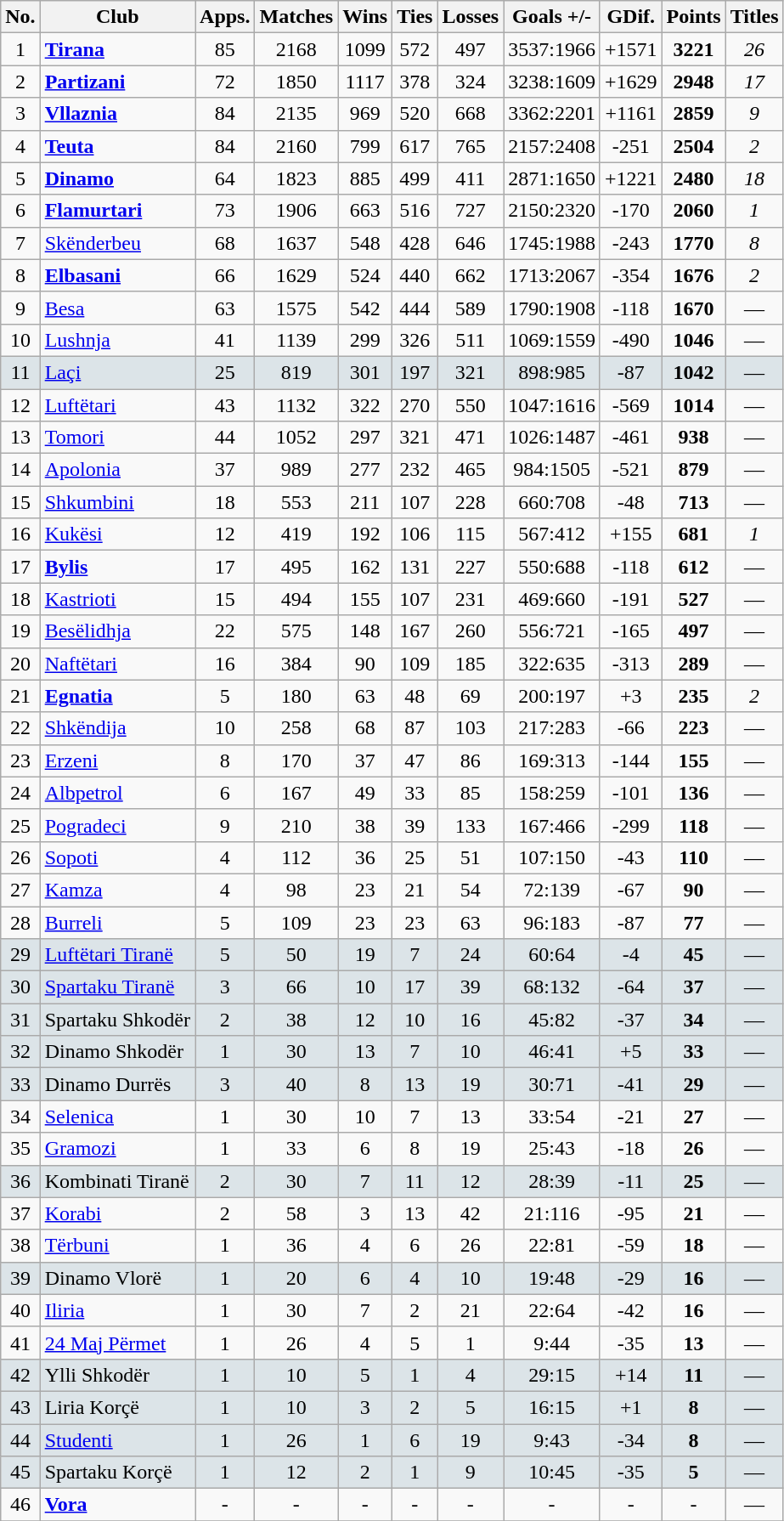<table class="sortable wikitable">
<tr>
<th rowspan="1">No.</th>
<th rowspan="1">Club</th>
<th rowspan="1">Apps.</th>
<th rowspan="1">Matches</th>
<th rowspan="1">Wins</th>
<th rowspan="1">Ties</th>
<th rowspan="1">Losses</th>
<th rowspan="1">Goals +/-</th>
<th rowspan="1">GDif.</th>
<th rowspan="1">Points</th>
<th rowspan="1">Titles</th>
</tr>
<tr>
<td align="center">1</td>
<td><strong><a href='#'>Tirana</a></strong></td>
<td align="center">85</td>
<td align="center">2168</td>
<td align="center">1099</td>
<td align="center">572</td>
<td align="center">497</td>
<td align="center">3537:1966</td>
<td align="center">+1571</td>
<td align="center"><strong>3221</strong></td>
<td align="center"><em>26</em></td>
</tr>
<tr>
<td align="center">2</td>
<td><strong><a href='#'>Partizani</a></strong></td>
<td align="center">72</td>
<td align="center">1850</td>
<td align="center">1117</td>
<td align="center">378</td>
<td align="center">324</td>
<td align="center">3238:1609</td>
<td align="center">+1629</td>
<td align="center"><strong>2948</strong></td>
<td align="center"><em>17</em></td>
</tr>
<tr>
<td align="center">3</td>
<td><strong><a href='#'>Vllaznia</a></strong></td>
<td align="center">84</td>
<td align="center">2135</td>
<td align="center">969</td>
<td align="center">520</td>
<td align="center">668</td>
<td align="center">3362:2201</td>
<td align="center">+1161</td>
<td align="center"><strong>2859</strong></td>
<td align="center"><em>9</em></td>
</tr>
<tr>
<td align="center">4</td>
<td><strong><a href='#'>Teuta</a></strong></td>
<td align="center">84</td>
<td align="center">2160</td>
<td align="center">799</td>
<td align="center">617</td>
<td align="center">765</td>
<td align="center">2157:2408</td>
<td align="center">-251</td>
<td align="center"><strong>2504</strong></td>
<td align="center"><em>2</em></td>
</tr>
<tr>
<td align="center">5</td>
<td><strong><a href='#'>Dinamo</a></strong></td>
<td align="center">64</td>
<td align="center">1823</td>
<td align="center">885</td>
<td align="center">499</td>
<td align="center">411</td>
<td align="center">2871:1650</td>
<td align="center">+1221</td>
<td align="center"><strong>2480</strong></td>
<td align="center"><em>18</em></td>
</tr>
<tr>
<td align="center">6</td>
<td><strong><a href='#'>Flamurtari</a></strong></td>
<td align="center">73</td>
<td align="center">1906</td>
<td align="center">663</td>
<td align="center">516</td>
<td align="center">727</td>
<td align="center">2150:2320</td>
<td align="center">-170</td>
<td align="center"><strong>2060</strong></td>
<td align="center"><em>1</em></td>
</tr>
<tr>
<td align="center">7</td>
<td><a href='#'>Skënderbeu</a></td>
<td align="center">68</td>
<td align="center">1637</td>
<td align="center">548</td>
<td align="center">428</td>
<td align="center">646</td>
<td align="center">1745:1988</td>
<td align="center">-243</td>
<td align="center"><strong>1770</strong></td>
<td align="center"><em>8</em></td>
</tr>
<tr>
<td align="center">8</td>
<td><strong><a href='#'>Elbasani</a></strong></td>
<td align="center">66</td>
<td align="center">1629</td>
<td align="center">524</td>
<td align="center">440</td>
<td align="center">662</td>
<td align="center">1713:2067</td>
<td align="center">-354</td>
<td align="center"><strong>1676</strong></td>
<td align="center"><em>2</em></td>
</tr>
<tr>
<td align="center">9</td>
<td><a href='#'>Besa</a></td>
<td align="center">63</td>
<td align="center">1575</td>
<td align="center">542</td>
<td align="center">444</td>
<td align="center">589</td>
<td align="center">1790:1908</td>
<td align="center">-118</td>
<td align="center"><strong>1670</strong></td>
<td align="center">—</td>
</tr>
<tr>
<td align="center">10</td>
<td><a href='#'>Lushnja</a></td>
<td align="center">41</td>
<td align="center">1139</td>
<td align="center">299</td>
<td align="center">326</td>
<td align="center">511</td>
<td align="center">1069:1559</td>
<td align="center">-490</td>
<td align="center"><strong>1046</strong></td>
<td align="center">—</td>
</tr>
<tr style="background:#dce4e8">
<td align="center">11</td>
<td><a href='#'>Laçi</a></td>
<td align="center">25</td>
<td align="center">819</td>
<td align="center">301</td>
<td align="center">197</td>
<td align="center">321</td>
<td align="center">898:985</td>
<td align="center">-87</td>
<td align="center"><strong>1042</strong></td>
<td align="center">—</td>
</tr>
<tr>
<td align="center">12</td>
<td><a href='#'>Luftëtari</a></td>
<td align="center">43</td>
<td align="center">1132</td>
<td align="center">322</td>
<td align="center">270</td>
<td align="center">550</td>
<td align="center">1047:1616</td>
<td align="center">-569</td>
<td align="center"><strong>1014</strong></td>
<td align="center">—</td>
</tr>
<tr>
<td align="center">13</td>
<td><a href='#'>Tomori</a></td>
<td align="center">44</td>
<td align="center">1052</td>
<td align="center">297</td>
<td align="center">321</td>
<td align="center">471</td>
<td align="center">1026:1487</td>
<td align="center">-461</td>
<td align="center"><strong>938</strong></td>
<td align="center">—</td>
</tr>
<tr>
<td align="center">14</td>
<td><a href='#'>Apolonia</a></td>
<td align="center">37</td>
<td align="center">989</td>
<td align="center">277</td>
<td align="center">232</td>
<td align="center">465</td>
<td align="center">984:1505</td>
<td align="center">-521</td>
<td align="center"><strong>879</strong></td>
<td align="center">—</td>
</tr>
<tr>
<td align="center">15</td>
<td><a href='#'>Shkumbini</a></td>
<td align="center">18</td>
<td align="center">553</td>
<td align="center">211</td>
<td align="center">107</td>
<td align="center">228</td>
<td align="center">660:708</td>
<td align="center">-48</td>
<td align="center"><strong>713</strong></td>
<td align="center">—</td>
</tr>
<tr>
<td align="center">16</td>
<td><a href='#'>Kukësi</a></td>
<td align="center">12</td>
<td align="center">419</td>
<td align="center">192</td>
<td align="center">106</td>
<td align="center">115</td>
<td align="center">567:412</td>
<td align="center">+155</td>
<td align="center"><strong>681</strong></td>
<td align="center"><em>1</em></td>
</tr>
<tr>
<td align="center">17</td>
<td><strong><a href='#'>Bylis</a></strong></td>
<td align="center">17</td>
<td align="center">495</td>
<td align="center">162</td>
<td align="center">131</td>
<td align="center">227</td>
<td align="center">550:688</td>
<td align="center">-118</td>
<td align="center"><strong>612</strong></td>
<td align="center">—</td>
</tr>
<tr>
<td align="center">18</td>
<td><a href='#'>Kastrioti</a></td>
<td align="center">15</td>
<td align="center">494</td>
<td align="center">155</td>
<td align="center">107</td>
<td align="center">231</td>
<td align="center">469:660</td>
<td align="center">-191</td>
<td align="center"><strong>527</strong></td>
<td align="center">—</td>
</tr>
<tr>
<td align="center">19</td>
<td><a href='#'>Besëlidhja</a></td>
<td align="center">22</td>
<td align="center">575</td>
<td align="center">148</td>
<td align="center">167</td>
<td align="center">260</td>
<td align="center">556:721</td>
<td align="center">-165</td>
<td align="center"><strong>497</strong></td>
<td align="center">—</td>
</tr>
<tr>
<td align="center">20</td>
<td><a href='#'>Naftëtari</a></td>
<td align="center">16</td>
<td align="center">384</td>
<td align="center">90</td>
<td align="center">109</td>
<td align="center">185</td>
<td align="center">322:635</td>
<td align="center">-313</td>
<td align="center"><strong>289</strong></td>
<td align="center">—</td>
</tr>
<tr>
<td align="center">21</td>
<td><strong><a href='#'>Egnatia</a></strong></td>
<td align="center">5</td>
<td align="center">180</td>
<td align="center">63</td>
<td align="center">48</td>
<td align="center">69</td>
<td align="center">200:197</td>
<td align="center">+3</td>
<td align="center"><strong>235</strong></td>
<td align="center"><em>2</em></td>
</tr>
<tr>
<td align="center">22</td>
<td><a href='#'>Shkëndija</a></td>
<td align="center">10</td>
<td align="center">258</td>
<td align="center">68</td>
<td align="center">87</td>
<td align="center">103</td>
<td align="center">217:283</td>
<td align="center">-66</td>
<td align="center"><strong>223</strong></td>
<td align="center">—</td>
</tr>
<tr>
<td align="center">23</td>
<td><a href='#'>Erzeni</a></td>
<td align="center">8</td>
<td align="center">170</td>
<td align="center">37</td>
<td align="center">47</td>
<td align="center">86</td>
<td align="center">169:313</td>
<td align="center">-144</td>
<td align="center"><strong>155</strong></td>
<td align="center">—</td>
</tr>
<tr>
<td align="center">24</td>
<td><a href='#'>Albpetrol</a></td>
<td align="center">6</td>
<td align="center">167</td>
<td align="center">49</td>
<td align="center">33</td>
<td align="center">85</td>
<td align="center">158:259</td>
<td align="center">-101</td>
<td align="center"><strong>136</strong></td>
<td align="center">—</td>
</tr>
<tr>
<td align="center">25</td>
<td><a href='#'>Pogradeci</a></td>
<td align="center">9</td>
<td align="center">210</td>
<td align="center">38</td>
<td align="center">39</td>
<td align="center">133</td>
<td align="center">167:466</td>
<td align="center">-299</td>
<td align="center"><strong>118</strong></td>
<td align="center">—</td>
</tr>
<tr>
<td align="center">26</td>
<td><a href='#'>Sopoti</a></td>
<td align="center">4</td>
<td align="center">112</td>
<td align="center">36</td>
<td align="center">25</td>
<td align="center">51</td>
<td align="center">107:150</td>
<td align="center">-43</td>
<td align="center"><strong>110</strong></td>
<td align="center">—</td>
</tr>
<tr>
<td align="center">27</td>
<td><a href='#'>Kamza</a></td>
<td align="center">4</td>
<td align="center">98</td>
<td align="center">23</td>
<td align="center">21</td>
<td align="center">54</td>
<td align="center">72:139</td>
<td align="center">-67</td>
<td align="center"><strong>90</strong></td>
<td align="center">—</td>
</tr>
<tr>
<td align="center">28</td>
<td><a href='#'>Burreli</a></td>
<td align="center">5</td>
<td align="center">109</td>
<td align="center">23</td>
<td align="center">23</td>
<td align="center">63</td>
<td align="center">96:183</td>
<td align="center">-87</td>
<td align="center"><strong>77</strong></td>
<td align="center">—</td>
</tr>
<tr style="background:#dce4e8">
<td align="center">29</td>
<td><a href='#'>Luftëtari Tiranë</a></td>
<td align="center">5</td>
<td align="center">50</td>
<td align="center">19</td>
<td align="center">7</td>
<td align="center">24</td>
<td align="center">60:64</td>
<td align="center">-4</td>
<td align="center"><strong>45</strong></td>
<td align="center">—</td>
</tr>
<tr style="background:#dce4e8">
<td align="center">30</td>
<td><a href='#'>Spartaku Tiranë</a></td>
<td align="center">3</td>
<td align="center">66</td>
<td align="center">10</td>
<td align="center">17</td>
<td align="center">39</td>
<td align="center">68:132</td>
<td align="center">-64</td>
<td align="center"><strong>37</strong></td>
<td align="center">—</td>
</tr>
<tr style="background:#dce4e8">
<td align="center">31</td>
<td>Spartaku Shkodër</td>
<td align="center">2</td>
<td align="center">38</td>
<td align="center">12</td>
<td align="center">10</td>
<td align="center">16</td>
<td align="center">45:82</td>
<td align="center">-37</td>
<td align="center"><strong>34</strong></td>
<td align="center">—</td>
</tr>
<tr style="background:#dce4e8">
<td align="center">32</td>
<td>Dinamo Shkodër</td>
<td align="center">1</td>
<td align="center">30</td>
<td align="center">13</td>
<td align="center">7</td>
<td align="center">10</td>
<td align="center">46:41</td>
<td align="center">+5</td>
<td align="center"><strong>33</strong></td>
<td align="center">—</td>
</tr>
<tr style="background:#dce4e8">
<td align="center">33</td>
<td>Dinamo Durrës</td>
<td align="center">3</td>
<td align="center">40</td>
<td align="center">8</td>
<td align="center">13</td>
<td align="center">19</td>
<td align="center">30:71</td>
<td align="center">-41</td>
<td align="center"><strong>29</strong></td>
<td align="center">—</td>
</tr>
<tr>
<td align="center">34</td>
<td><a href='#'>Selenica</a></td>
<td align="center">1</td>
<td align="center">30</td>
<td align="center">10</td>
<td align="center">7</td>
<td align="center">13</td>
<td align="center">33:54</td>
<td align="center">-21</td>
<td align="center"><strong>27</strong></td>
<td align="center">—</td>
</tr>
<tr>
<td align="center">35</td>
<td><a href='#'>Gramozi</a></td>
<td align="center">1</td>
<td align="center">33</td>
<td align="center">6</td>
<td align="center">8</td>
<td align="center">19</td>
<td align="center">25:43</td>
<td align="center">-18</td>
<td align="center"><strong>26</strong></td>
<td align="center">—</td>
</tr>
<tr style="background:#dce4e8">
<td align="center">36</td>
<td>Kombinati Tiranë</td>
<td align="center">2</td>
<td align="center">30</td>
<td align="center">7</td>
<td align="center">11</td>
<td align="center">12</td>
<td align="center">28:39</td>
<td align="center">-11</td>
<td align="center"><strong>25</strong></td>
<td align="center">—</td>
</tr>
<tr>
<td align="center">37</td>
<td><a href='#'>Korabi</a></td>
<td align="center">2</td>
<td align="center">58</td>
<td align="center">3</td>
<td align="center">13</td>
<td align="center">42</td>
<td align="center">21:116</td>
<td align="center">-95</td>
<td align="center"><strong>21</strong></td>
<td align="center">—</td>
</tr>
<tr>
<td align="center">38</td>
<td><a href='#'>Tërbuni</a></td>
<td align="center">1</td>
<td align="center">36</td>
<td align="center">4</td>
<td align="center">6</td>
<td align="center">26</td>
<td align="center">22:81</td>
<td align="center">-59</td>
<td align="center"><strong>18</strong></td>
<td align="center">—</td>
</tr>
<tr style="background:#dce4e8">
<td align="center">39</td>
<td>Dinamo Vlorë</td>
<td align="center">1</td>
<td align="center">20</td>
<td align="center">6</td>
<td align="center">4</td>
<td align="center">10</td>
<td align="center">19:48</td>
<td align="center">-29</td>
<td align="center"><strong>16</strong></td>
<td align="center">—</td>
</tr>
<tr>
<td align="center">40</td>
<td><a href='#'>Iliria</a></td>
<td align="center">1</td>
<td align="center">30</td>
<td align="center">7</td>
<td align="center">2</td>
<td align="center">21</td>
<td align="center">22:64</td>
<td align="center">-42</td>
<td align="center"><strong>16</strong></td>
<td align="center">—</td>
</tr>
<tr>
<td align="center">41</td>
<td><a href='#'>24 Maj Përmet</a></td>
<td align="center">1</td>
<td align="center">26</td>
<td align="center">4</td>
<td align="center">5</td>
<td align="center">1</td>
<td align="center">9:44</td>
<td align="center">-35</td>
<td align="center"><strong>13</strong></td>
<td align="center">—</td>
</tr>
<tr style="background:#dce4e8">
<td align="center">42</td>
<td>Ylli Shkodër</td>
<td align="center">1</td>
<td align="center">10</td>
<td align="center">5</td>
<td align="center">1</td>
<td align="center">4</td>
<td align="center">29:15</td>
<td align="center">+14</td>
<td align="center"><strong>11</strong></td>
<td align="center">—</td>
</tr>
<tr style="background:#dce4e8">
<td align="center">43</td>
<td>Liria Korçë</td>
<td align="center">1</td>
<td align="center">10</td>
<td align="center">3</td>
<td align="center">2</td>
<td align="center">5</td>
<td align="center">16:15</td>
<td align="center">+1</td>
<td align="center"><strong>8</strong></td>
<td align="center">—</td>
</tr>
<tr style="background:#dce4e8">
<td align="center">44</td>
<td><a href='#'>Studenti</a></td>
<td align="center">1</td>
<td align="center">26</td>
<td align="center">1</td>
<td align="center">6</td>
<td align="center">19</td>
<td align="center">9:43</td>
<td align="center">-34</td>
<td align="center"><strong>8</strong></td>
<td align="center">—</td>
</tr>
<tr style="background:#dce4e8">
<td align="center">45</td>
<td>Spartaku Korçë</td>
<td align="center">1</td>
<td align="center">12</td>
<td align="center">2</td>
<td align="center">1</td>
<td align="center">9</td>
<td align="center">10:45</td>
<td align="center">-35</td>
<td align="center"><strong>5</strong></td>
<td align="center">—</td>
</tr>
<tr>
<td align="center">46</td>
<td><strong><a href='#'>Vora</a></strong></td>
<td align="center">-</td>
<td align="center">-</td>
<td align="center">-</td>
<td align="center">-</td>
<td align="center">-</td>
<td align="center">-</td>
<td align="center">-</td>
<td align="center">-</td>
<td align="center">—</td>
</tr>
<tr>
</tr>
</table>
